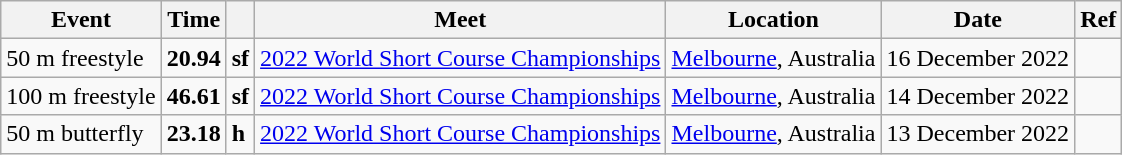<table class="wikitable">
<tr>
<th>Event</th>
<th>Time</th>
<th></th>
<th>Meet</th>
<th>Location</th>
<th>Date</th>
<th>Ref</th>
</tr>
<tr>
<td>50 m freestyle</td>
<td style="text-align:center;"><strong>20.94</strong></td>
<td><strong>sf</strong></td>
<td><a href='#'>2022 World Short Course Championships</a></td>
<td><a href='#'>Melbourne</a>, Australia</td>
<td>16 December 2022</td>
<td style="text-align:center;"></td>
</tr>
<tr>
<td>100 m freestyle</td>
<td style="text-align:center;"><strong>46.61</strong></td>
<td><strong>sf</strong></td>
<td><a href='#'>2022 World Short Course Championships</a></td>
<td><a href='#'>Melbourne</a>, Australia</td>
<td>14 December 2022</td>
<td style="text-align:center;"></td>
</tr>
<tr>
<td>50 m butterfly</td>
<td style="text-align:center;"><strong>23.18</strong></td>
<td><strong>h</strong></td>
<td><a href='#'>2022 World Short Course Championships</a></td>
<td><a href='#'>Melbourne</a>, Australia</td>
<td>13 December 2022</td>
<td style="text-align:center;"></td>
</tr>
</table>
